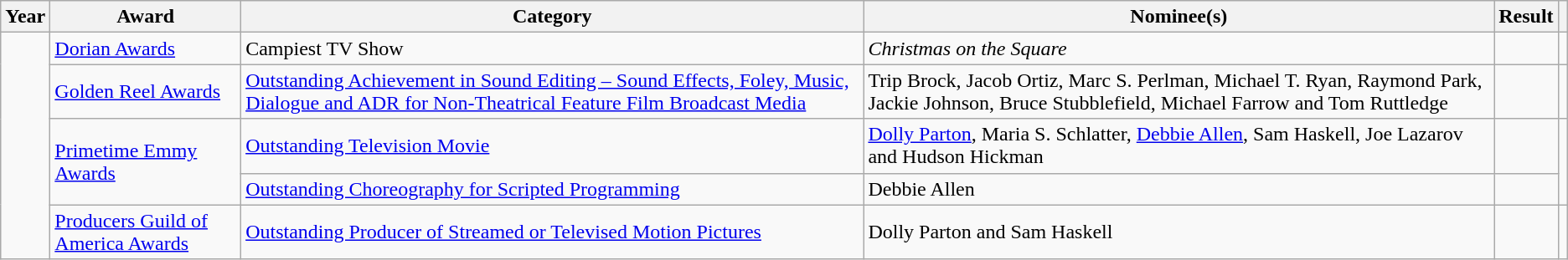<table class="wikitable sortable">
<tr>
<th>Year</th>
<th>Award</th>
<th>Category</th>
<th>Nominee(s)</th>
<th>Result</th>
<th></th>
</tr>
<tr>
<td rowspan="5"></td>
<td><a href='#'>Dorian Awards</a></td>
<td>Campiest TV Show</td>
<td><em>Christmas on the Square</em></td>
<td></td>
<td align="center"></td>
</tr>
<tr>
<td><a href='#'>Golden Reel Awards</a></td>
<td><a href='#'>Outstanding Achievement in Sound Editing – Sound Effects, Foley, Music, Dialogue and ADR for Non-Theatrical Feature Film Broadcast Media</a></td>
<td>Trip Brock, Jacob Ortiz, Marc S. Perlman, Michael T. Ryan, Raymond Park, Jackie Johnson, Bruce Stubblefield, Michael Farrow and Tom Ruttledge</td>
<td></td>
<td align="center"></td>
</tr>
<tr>
<td rowspan="2"><a href='#'>Primetime Emmy Awards</a></td>
<td><a href='#'>Outstanding Television Movie</a></td>
<td><a href='#'>Dolly Parton</a>, Maria S. Schlatter, <a href='#'>Debbie Allen</a>, Sam Haskell, Joe Lazarov and Hudson Hickman</td>
<td></td>
<td align="center" rowspan="2"></td>
</tr>
<tr>
<td><a href='#'>Outstanding Choreography for Scripted Programming</a></td>
<td>Debbie Allen</td>
<td></td>
</tr>
<tr>
<td><a href='#'>Producers Guild of America Awards</a></td>
<td><a href='#'>Outstanding Producer of Streamed or Televised Motion Pictures</a></td>
<td>Dolly Parton and Sam Haskell</td>
<td></td>
<td align="center"></td>
</tr>
</table>
